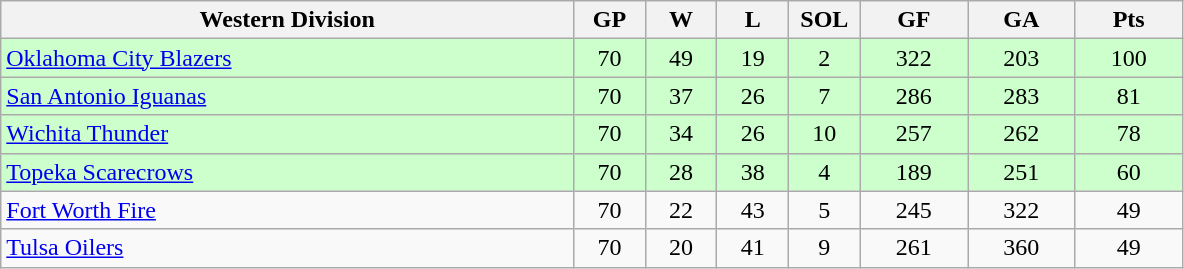<table class="wikitable">
<tr>
<th width="40%" bgcolor="#e0e0e0">Western Division</th>
<th width="5%" bgcolor="#e0e0e0">GP</th>
<th width="5%" bgcolor="#e0e0e0">W</th>
<th width="5%" bgcolor="#e0e0e0">L</th>
<th width="5%" bgcolor="#e0e0e0">SOL</th>
<th width="7.5%" bgcolor="#e0e0e0">GF</th>
<th width="7.5%" bgcolor="#e0e0e0">GA</th>
<th width="7.5%" bgcolor="#e0e0e0">Pts</th>
</tr>
<tr align="center" bgcolor="#CCFFCC">
<td align="left"><a href='#'>Oklahoma City Blazers</a></td>
<td>70</td>
<td>49</td>
<td>19</td>
<td>2</td>
<td>322</td>
<td>203</td>
<td>100</td>
</tr>
<tr align="center" bgcolor="#CCFFCC">
<td align="left"><a href='#'>San Antonio Iguanas</a></td>
<td>70</td>
<td>37</td>
<td>26</td>
<td>7</td>
<td>286</td>
<td>283</td>
<td>81</td>
</tr>
<tr align="center" bgcolor="#CCFFCC">
<td align="left"><a href='#'>Wichita Thunder</a></td>
<td>70</td>
<td>34</td>
<td>26</td>
<td>10</td>
<td>257</td>
<td>262</td>
<td>78</td>
</tr>
<tr align="center" bgcolor="#CCFFCC">
<td align="left"><a href='#'>Topeka Scarecrows</a></td>
<td>70</td>
<td>28</td>
<td>38</td>
<td>4</td>
<td>189</td>
<td>251</td>
<td>60</td>
</tr>
<tr align="center">
<td align="left"><a href='#'>Fort Worth Fire</a></td>
<td>70</td>
<td>22</td>
<td>43</td>
<td>5</td>
<td>245</td>
<td>322</td>
<td>49</td>
</tr>
<tr align="center">
<td align="left"><a href='#'>Tulsa Oilers</a></td>
<td>70</td>
<td>20</td>
<td>41</td>
<td>9</td>
<td>261</td>
<td>360</td>
<td>49</td>
</tr>
</table>
